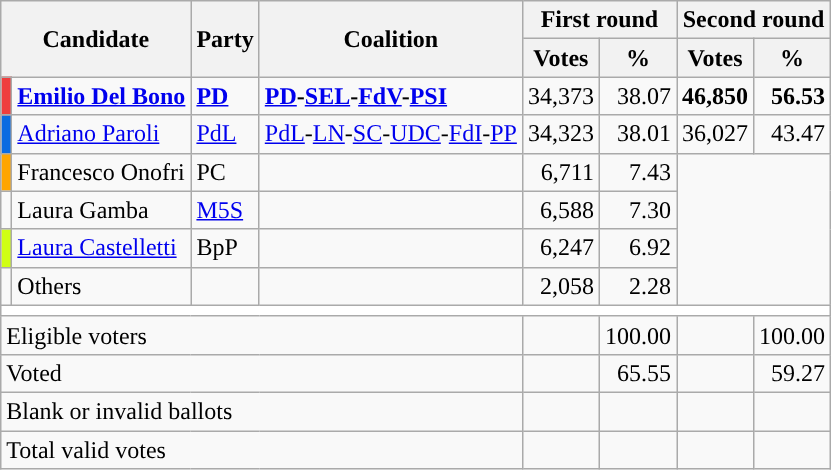<table class="wikitable centre">
<tr>
<th scope="col" rowspan=2 colspan=2>Candidate</th>
<th scope="col" rowspan=2 colspan=1>Party</th>
<th scope="col" rowspan=2 colspan=1>Coalition</th>
<th scope="col" colspan=2>First round</th>
<th scope="col" colspan=2>Second round</th>
</tr>
<tr>
<th scope="col">Votes</th>
<th scope="col">%</th>
<th scope="col">Votes</th>
<th scope="col">%</th>
</tr>
<tr>
<td bgcolor="#EF3E3E"></td>
<td><strong><a href='#'>Emilio Del Bono</a></strong></td>
<td><strong><a href='#'>PD</a></strong></td>
<td><strong><a href='#'>PD</a>-<a href='#'>SEL</a>-<a href='#'>FdV</a>-<a href='#'>PSI</a></strong></td>
<td style="text-align: right">34,373</td>
<td style="text-align: right">38.07</td>
<td style="text-align: right"><strong>46,850</strong></td>
<td style="text-align: right"><strong>56.53</strong></td>
</tr>
<tr>
<td bgcolor="#0A6BE1"></td>
<td><a href='#'>Adriano Paroli</a></td>
<td><a href='#'>PdL</a></td>
<td><a href='#'>PdL</a>-<a href='#'>LN</a>-<a href='#'>SC</a>-<a href='#'>UDC</a>-<a href='#'>FdI</a>-<a href='#'>PP</a></td>
<td style="text-align: right">34,323</td>
<td style="text-align: right">38.01</td>
<td style="text-align: right">36,027</td>
<td style="text-align: right">43.47</td>
</tr>
<tr>
<td bgcolor="orange"></td>
<td>Francesco Onofri</td>
<td>PC</td>
<td></td>
<td style="text-align: right">6,711</td>
<td style="text-align: right">7.43</td>
</tr>
<tr>
<td></td>
<td>Laura Gamba</td>
<td><a href='#'>M5S</a></td>
<td></td>
<td style="text-align: right">6,588</td>
<td style="text-align: right">7.30</td>
</tr>
<tr>
<td bgcolor="#D0FF14"></td>
<td><a href='#'>Laura Castelletti</a></td>
<td>BpP</td>
<td></td>
<td style="text-align: right">6,247</td>
<td style="text-align: right">6.92</td>
</tr>
<tr>
<td bgcolor=""></td>
<td>Others</td>
<td></td>
<td></td>
<td style="text-align: right">2,058</td>
<td style="text-align: right">2.28</td>
</tr>
<tr bgcolor=white>
<td colspan=8></td>
</tr>
<tr>
<td colspan=4>Eligible voters</td>
<td style="text-align: right"></td>
<td style="text-align: right">100.00</td>
<td style="text-align: right"></td>
<td style="text-align: right">100.00</td>
</tr>
<tr>
<td colspan=4>Voted</td>
<td style="text-align: right"></td>
<td style="text-align: right">65.55</td>
<td style="text-align: right"></td>
<td style="text-align: right">59.27</td>
</tr>
<tr>
<td colspan=4>Blank or invalid ballots</td>
<td style="text-align: right"></td>
<td style="text-align: right"></td>
<td style="text-align: right"></td>
<td style="text-align: right"></td>
</tr>
<tr>
<td colspan=4>Total valid votes</td>
<td style="text-align: right"></td>
<td style="text-align: right"></td>
<td style="text-align: right"></td>
<td style="text-align: right"></td>
</tr>
</table>
